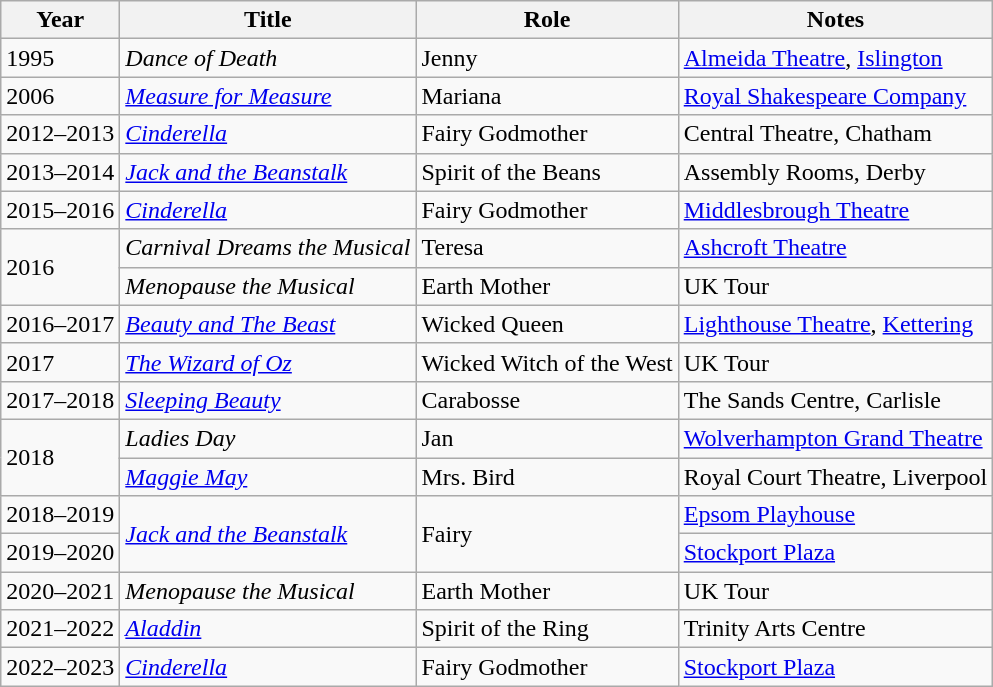<table class="wikitable sortable">
<tr>
<th>Year</th>
<th>Title</th>
<th class="unsortable">Role</th>
<th class="unsortable">Notes</th>
</tr>
<tr>
<td>1995</td>
<td><em>Dance of Death</em></td>
<td>Jenny</td>
<td><a href='#'>Almeida Theatre</a>, <a href='#'>Islington</a></td>
</tr>
<tr>
<td>2006</td>
<td><em><a href='#'>Measure for Measure</a></em></td>
<td>Mariana</td>
<td><a href='#'>Royal Shakespeare Company</a></td>
</tr>
<tr>
<td>2012–2013</td>
<td><em><a href='#'>Cinderella</a></em></td>
<td>Fairy Godmother</td>
<td>Central Theatre, Chatham</td>
</tr>
<tr>
<td>2013–2014</td>
<td><em><a href='#'>Jack and the Beanstalk</a></em></td>
<td>Spirit of the Beans</td>
<td>Assembly Rooms, Derby</td>
</tr>
<tr>
<td>2015–2016</td>
<td><em><a href='#'>Cinderella</a></em></td>
<td>Fairy Godmother</td>
<td><a href='#'>Middlesbrough Theatre</a></td>
</tr>
<tr>
<td rowspan="2">2016</td>
<td><em>Carnival Dreams the Musical</em></td>
<td>Teresa</td>
<td><a href='#'>Ashcroft Theatre</a></td>
</tr>
<tr>
<td><em>Menopause the Musical</em></td>
<td>Earth Mother</td>
<td>UK Tour</td>
</tr>
<tr>
<td>2016–2017</td>
<td><em><a href='#'>Beauty and The Beast</a></em></td>
<td>Wicked Queen</td>
<td><a href='#'>Lighthouse Theatre</a>, <a href='#'>Kettering</a></td>
</tr>
<tr>
<td>2017</td>
<td><a href='#'><em>The Wizard of Oz</em></a></td>
<td>Wicked Witch of the West</td>
<td>UK Tour</td>
</tr>
<tr>
<td>2017–2018</td>
<td><em><a href='#'>Sleeping Beauty</a></em></td>
<td>Carabosse</td>
<td>The Sands Centre, Carlisle</td>
</tr>
<tr>
<td rowspan=2>2018</td>
<td><em>Ladies Day</em></td>
<td>Jan</td>
<td><a href='#'>Wolverhampton Grand Theatre</a></td>
</tr>
<tr>
<td><em><a href='#'>Maggie May</a></em></td>
<td>Mrs. Bird</td>
<td>Royal Court Theatre, Liverpool</td>
</tr>
<tr>
<td>2018–2019</td>
<td rowspan=2><em><a href='#'>Jack and the Beanstalk</a></em></td>
<td rowspan=2>Fairy</td>
<td><a href='#'>Epsom Playhouse</a></td>
</tr>
<tr>
<td>2019–2020</td>
<td><a href='#'>Stockport Plaza</a></td>
</tr>
<tr>
<td>2020–2021</td>
<td><em>Menopause the Musical</em></td>
<td>Earth Mother</td>
<td>UK Tour</td>
</tr>
<tr>
<td>2021–2022</td>
<td><em><a href='#'>Aladdin</a></em></td>
<td>Spirit of the Ring</td>
<td>Trinity Arts Centre</td>
</tr>
<tr>
<td>2022–2023</td>
<td><em><a href='#'>Cinderella</a></em></td>
<td>Fairy Godmother</td>
<td><a href='#'>Stockport Plaza</a></td>
</tr>
</table>
